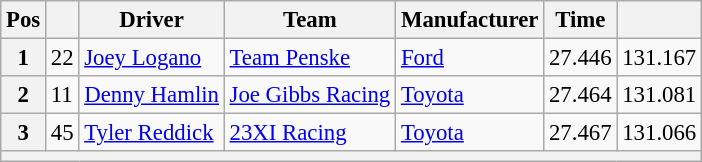<table class="wikitable" style="font-size:95%">
<tr>
<th>Pos</th>
<th></th>
<th>Driver</th>
<th>Team</th>
<th>Manufacturer</th>
<th>Time</th>
<th></th>
</tr>
<tr>
<th>1</th>
<td>22</td>
<td><a href='#'>Joey Logano</a></td>
<td><a href='#'>Team Penske</a></td>
<td><a href='#'>Ford</a></td>
<td>27.446</td>
<td>131.167</td>
</tr>
<tr>
<th>2</th>
<td>11</td>
<td><a href='#'>Denny Hamlin</a></td>
<td><a href='#'>Joe Gibbs Racing</a></td>
<td><a href='#'>Toyota</a></td>
<td>27.464</td>
<td>131.081</td>
</tr>
<tr>
<th>3</th>
<td>45</td>
<td><a href='#'>Tyler Reddick</a></td>
<td><a href='#'>23XI Racing</a></td>
<td><a href='#'>Toyota</a></td>
<td>27.467</td>
<td>131.066</td>
</tr>
<tr>
<th colspan="7"></th>
</tr>
</table>
